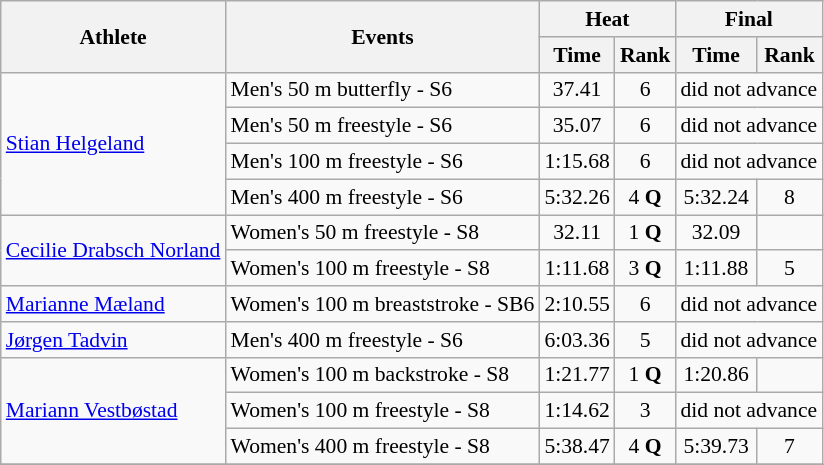<table class=wikitable style="font-size:90%">
<tr>
<th rowspan="2">Athlete</th>
<th rowspan="2">Events</th>
<th colspan="2">Heat</th>
<th colspan="2">Final</th>
</tr>
<tr>
<th>Time</th>
<th>Rank</th>
<th>Time</th>
<th>Rank</th>
</tr>
<tr>
<td rowspan="4"><a href='#'>Stian Helgeland</a></td>
<td>Men's 50 m butterfly - S6</td>
<td align="center">37.41</td>
<td align="center">6</td>
<td align="center" colspan="2">did not advance</td>
</tr>
<tr>
<td>Men's 50 m freestyle - S6</td>
<td align="center">35.07</td>
<td align="center">6</td>
<td align="center" colspan="2">did not advance</td>
</tr>
<tr>
<td>Men's 100 m freestyle - S6</td>
<td align="center">1:15.68</td>
<td align="center">6</td>
<td align="center" colspan="2">did not advance</td>
</tr>
<tr>
<td>Men's 400 m freestyle - S6</td>
<td align="center">5:32.26</td>
<td align="center">4 <strong>Q</strong></td>
<td align="center">5:32.24</td>
<td align="center">8</td>
</tr>
<tr>
<td rowspan="2"><a href='#'>Cecilie Drabsch Norland</a></td>
<td>Women's 50 m freestyle - S8</td>
<td align="center">32.11</td>
<td align="center">1 <strong>Q</strong></td>
<td align="center">32.09</td>
<td align="center"></td>
</tr>
<tr>
<td>Women's 100 m freestyle - S8</td>
<td align="center">1:11.68</td>
<td align="center">3 <strong>Q</strong></td>
<td align="center">1:11.88</td>
<td align="center">5</td>
</tr>
<tr>
<td><a href='#'>Marianne Mæland</a></td>
<td>Women's 100 m breaststroke - SB6</td>
<td align="center">2:10.55</td>
<td align="center">6</td>
<td align="center" colspan="2">did not advance</td>
</tr>
<tr>
<td><a href='#'>Jørgen Tadvin</a></td>
<td>Men's 400 m freestyle - S6</td>
<td align="center">6:03.36</td>
<td align="center">5</td>
<td align="center" colspan="2">did not advance</td>
</tr>
<tr>
<td rowspan="3"><a href='#'>Mariann Vestbøstad</a></td>
<td>Women's 100 m backstroke - S8</td>
<td align="center">1:21.77</td>
<td align="center">1 <strong>Q</strong></td>
<td align="center">1:20.86</td>
<td align="center"></td>
</tr>
<tr>
<td>Women's 100 m freestyle - S8</td>
<td align="center">1:14.62</td>
<td align="center">3</td>
<td align="center" colspan="2">did not advance</td>
</tr>
<tr>
<td>Women's 400 m freestyle - S8</td>
<td align="center">5:38.47</td>
<td align="center">4 <strong>Q</strong></td>
<td align="center">5:39.73</td>
<td align="center">7</td>
</tr>
<tr>
</tr>
</table>
